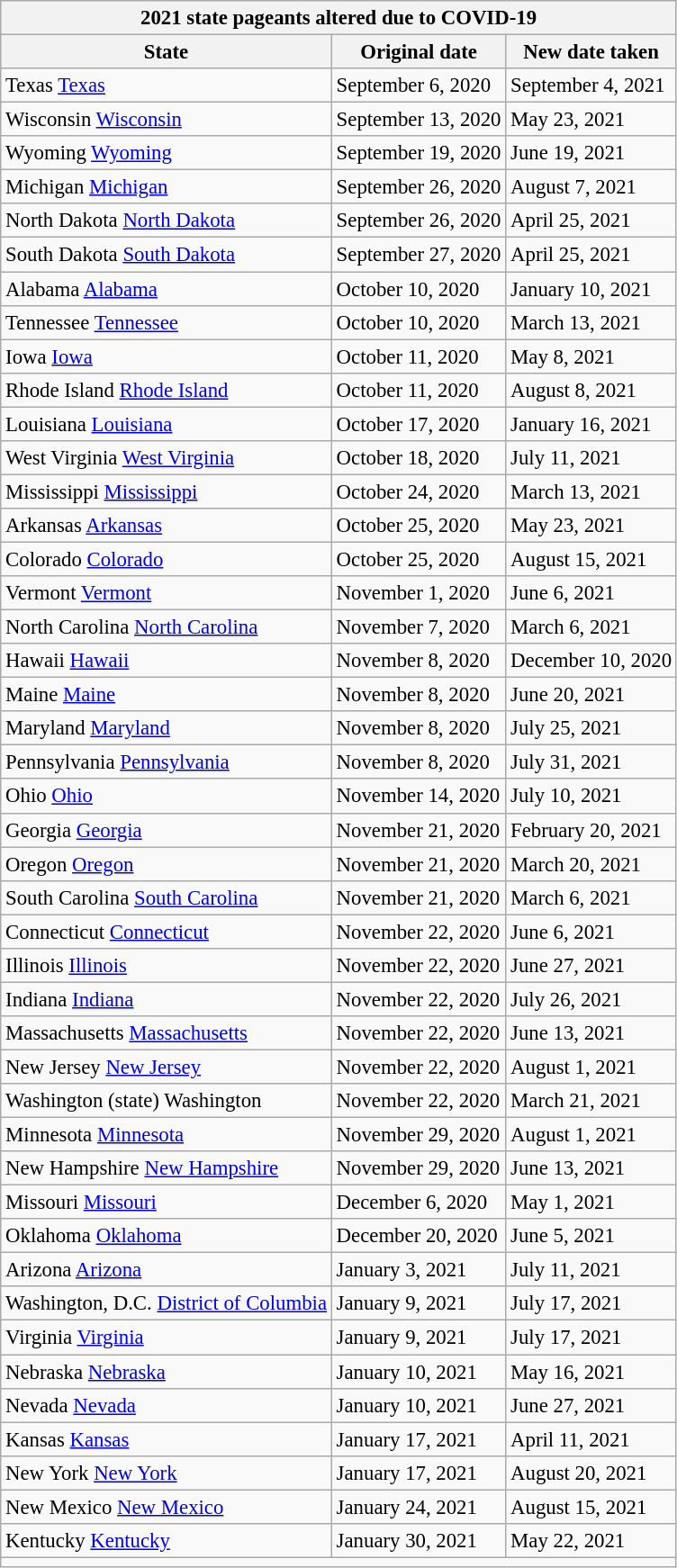<table class="wikitable collapsible collapsed" style="font-size:95%;">
<tr>
<th colspan="3">2021 state pageants altered due to COVID-19</th>
</tr>
<tr>
<th>State</th>
<th>Original date</th>
<th>New date taken</th>
</tr>
<tr>
<td>Texas <a href='#'>Texas</a></td>
<td>September 6, 2020</td>
<td>September 4, 2021</td>
</tr>
<tr>
<td>Wisconsin <a href='#'>Wisconsin</a></td>
<td>September 13, 2020</td>
<td>May 23, 2021</td>
</tr>
<tr>
<td>Wyoming <a href='#'>Wyoming</a></td>
<td>September 19, 2020</td>
<td>June 19, 2021</td>
</tr>
<tr>
<td>Michigan <a href='#'>Michigan</a></td>
<td>September 26, 2020</td>
<td>August 7, 2021</td>
</tr>
<tr>
<td>North Dakota <a href='#'>North Dakota</a></td>
<td>September 26, 2020</td>
<td>April 25, 2021</td>
</tr>
<tr>
<td>South Dakota <a href='#'>South Dakota</a></td>
<td>September 27, 2020</td>
<td>April 25, 2021</td>
</tr>
<tr>
<td>Alabama <a href='#'>Alabama</a></td>
<td>October 10, 2020</td>
<td>January 10, 2021</td>
</tr>
<tr>
<td>Tennessee <a href='#'>Tennessee</a></td>
<td>October 10, 2020</td>
<td>March 13, 2021</td>
</tr>
<tr>
<td>Iowa <a href='#'>Iowa</a></td>
<td>October 11, 2020</td>
<td>May 8, 2021</td>
</tr>
<tr>
<td>Rhode Island <a href='#'>Rhode Island</a></td>
<td>October 11, 2020</td>
<td>August 8, 2021</td>
</tr>
<tr>
<td>Louisiana <a href='#'>Louisiana</a></td>
<td>October 17, 2020</td>
<td>January 16, 2021</td>
</tr>
<tr>
<td>West Virginia <a href='#'>West Virginia</a></td>
<td>October 18, 2020</td>
<td>July 11, 2021</td>
</tr>
<tr>
<td>Mississippi <a href='#'>Mississippi</a></td>
<td>October 24, 2020</td>
<td>March 13, 2021</td>
</tr>
<tr>
<td>Arkansas <a href='#'>Arkansas</a></td>
<td>October 25, 2020</td>
<td>May 23, 2021</td>
</tr>
<tr>
<td>Colorado <a href='#'>Colorado</a></td>
<td>October 25, 2020</td>
<td>August 15, 2021</td>
</tr>
<tr>
<td>Vermont <a href='#'>Vermont</a></td>
<td>November 1, 2020</td>
<td>June 6, 2021</td>
</tr>
<tr>
<td>North Carolina <a href='#'>North Carolina</a></td>
<td>November 7, 2020</td>
<td>March 6, 2021</td>
</tr>
<tr>
<td>Hawaii <a href='#'>Hawaii</a></td>
<td>November 8, 2020</td>
<td>December 10, 2020</td>
</tr>
<tr>
<td>Maine <a href='#'>Maine</a></td>
<td>November 8, 2020</td>
<td>June 20, 2021</td>
</tr>
<tr>
<td>Maryland <a href='#'>Maryland</a></td>
<td>November 8, 2020</td>
<td>July 25, 2021</td>
</tr>
<tr>
<td>Pennsylvania <a href='#'>Pennsylvania</a></td>
<td>November 8, 2020</td>
<td>July 31, 2021</td>
</tr>
<tr>
<td>Ohio <a href='#'>Ohio</a></td>
<td>November 14, 2020</td>
<td>July 10, 2021</td>
</tr>
<tr>
<td>Georgia <a href='#'>Georgia</a></td>
<td>November 21, 2020</td>
<td>February 20, 2021</td>
</tr>
<tr>
<td>Oregon <a href='#'>Oregon</a></td>
<td>November 21, 2020</td>
<td>March 20, 2021</td>
</tr>
<tr>
<td>South Carolina <a href='#'>South Carolina</a></td>
<td>November 21, 2020</td>
<td>March 6, 2021</td>
</tr>
<tr>
<td>Connecticut <a href='#'>Connecticut</a></td>
<td>November 22, 2020</td>
<td>June 6, 2021</td>
</tr>
<tr>
<td>Illinois <a href='#'>Illinois</a></td>
<td>November 22, 2020</td>
<td>June 27, 2021</td>
</tr>
<tr>
<td>Indiana <a href='#'>Indiana</a></td>
<td>November 22, 2020</td>
<td>July 26, 2021</td>
</tr>
<tr>
<td>Massachusetts <a href='#'>Massachusetts</a></td>
<td>November 22, 2020</td>
<td>June 13, 2021</td>
</tr>
<tr>
<td>New Jersey <a href='#'>New Jersey</a></td>
<td>November 22, 2020</td>
<td>August 1, 2021</td>
</tr>
<tr>
<td>Washington (state) Washington</td>
<td>November 22, 2020</td>
<td>March 21, 2021</td>
</tr>
<tr>
<td>Minnesota <a href='#'>Minnesota</a></td>
<td>November 29, 2020</td>
<td>August 1, 2021</td>
</tr>
<tr>
<td>New Hampshire <a href='#'>New Hampshire</a></td>
<td>November 29, 2020</td>
<td>June 13, 2021</td>
</tr>
<tr>
<td>Missouri <a href='#'>Missouri</a></td>
<td>December 6, 2020</td>
<td>May 1, 2021</td>
</tr>
<tr>
<td>Oklahoma <a href='#'>Oklahoma</a></td>
<td>December 20, 2020</td>
<td>June 5, 2021</td>
</tr>
<tr>
<td>Arizona <a href='#'>Arizona</a></td>
<td>January 3, 2021</td>
<td>July 11, 2021</td>
</tr>
<tr>
<td>Washington, D.C. <a href='#'>District of Columbia</a></td>
<td>January 9, 2021</td>
<td>July 17, 2021</td>
</tr>
<tr>
<td>Virginia <a href='#'>Virginia</a></td>
<td>January 9, 2021</td>
<td>July 17, 2021</td>
</tr>
<tr>
<td>Nebraska <a href='#'>Nebraska</a></td>
<td>January 10, 2021</td>
<td>May 16, 2021</td>
</tr>
<tr>
<td>Nevada <a href='#'>Nevada</a></td>
<td>January 10, 2021</td>
<td>June 27, 2021</td>
</tr>
<tr>
<td>Kansas <a href='#'>Kansas</a></td>
<td>January 17, 2021</td>
<td>April 11, 2021</td>
</tr>
<tr>
<td>New York <a href='#'>New York</a></td>
<td>January 17, 2021</td>
<td>August 20, 2021</td>
</tr>
<tr>
<td>New Mexico <a href='#'>New Mexico</a></td>
<td>January 24, 2021</td>
<td>August 15, 2021</td>
</tr>
<tr>
<td>Kentucky <a href='#'>Kentucky</a></td>
<td>January 30, 2021</td>
<td>May 22, 2021</td>
</tr>
<tr>
<td colspan="3"></td>
</tr>
</table>
